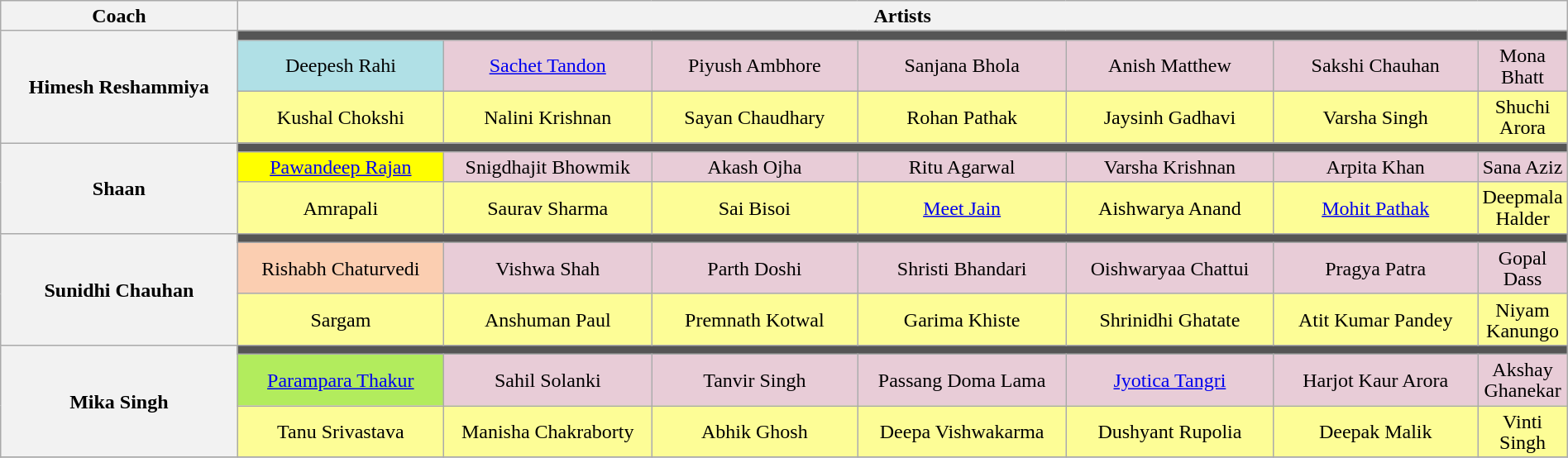<table class="wikitable" style="text-align:center; line-height:17px; width:100%;">
<tr>
<th scope="col" width="16%">Coach</th>
<th scope="col" width="84%" colspan="10">Artists</th>
</tr>
<tr>
<th rowspan="3">Himesh Reshammiya</th>
<td colspan="7" style="background:#555555"></td>
</tr>
<tr>
<td style="background:#B0E0E6">Deepesh Rahi</td>
<td style="background:#E8CCD7"><a href='#'>Sachet Tandon</a></td>
<td style="background:#E8CCD7">Piyush Ambhore</td>
<td style="background:#E8CCD7">Sanjana Bhola</td>
<td style="background:#E8CCD7">Anish Matthew</td>
<td style="background:#E8CCD7">Sakshi Chauhan</td>
<td style="background:#E8CCD7">Mona Bhatt</td>
</tr>
<tr>
<td style="background:#FDFD96">Kushal Chokshi</td>
<td style="background:#FDFD96">Nalini Krishnan</td>
<td style="background:#FDFD96">Sayan Chaudhary</td>
<td style="background:#FDFD96">Rohan Pathak</td>
<td style="background:#FDFD96">Jaysinh Gadhavi</td>
<td style="background:#FDFD96">Varsha Singh</td>
<td style="background:#FDFD96">Shuchi Arora</td>
</tr>
<tr>
<th rowspan="3">Shaan</th>
<td colspan="7" style="background:#555555"></td>
</tr>
<tr>
<td style="background:yellow"><a href='#'>Pawandeep Rajan</a></td>
<td style="background:#E8CCD7">Snigdhajit Bhowmik</td>
<td style="background:#E8CCD7">Akash Ojha</td>
<td style="background:#E8CCD7">Ritu Agarwal</td>
<td style="background:#E8CCD7">Varsha Krishnan</td>
<td style="background:#E8CCD7">Arpita Khan</td>
<td style="background:#E8CCD7">Sana Aziz</td>
</tr>
<tr>
<td style="background:#FDFD96">Amrapali</td>
<td style="background:#FDFD96">Saurav Sharma</td>
<td style="background:#FDFD96">Sai Bisoi</td>
<td style="background:#FDFD96"><a href='#'>Meet Jain</a></td>
<td style="background:#FDFD96">Aishwarya Anand</td>
<td style="background:#FDFD96"><a href='#'>Mohit Pathak</a></td>
<td style="background:#FDFD96">Deepmala Halder</td>
</tr>
<tr>
<th rowspan="3">Sunidhi Chauhan</th>
<td colspan="7" style="background:#555555"></td>
</tr>
<tr>
<td style="background:#FBCEB1" width="14%">Rishabh Chaturvedi</td>
<td style="background:#E8CCD7" width="14%">Vishwa Shah</td>
<td style="background:#E8CCD7" width="14%">Parth Doshi</td>
<td style="background:#E8CCD7" width="14%">Shristi Bhandari</td>
<td style="background:#E8CCD7" width="14%">Oishwaryaa Chattui</td>
<td style="background:#E8CCD7" width="14%">Pragya Patra</td>
<td style="background:#E8CCD7" width="14%">Gopal Dass</td>
</tr>
<tr>
<td style="background:#FDFD96">Sargam</td>
<td style="background:#FDFD96">Anshuman Paul</td>
<td style="background:#FDFD96">Premnath Kotwal</td>
<td style="background:#FDFD96">Garima Khiste</td>
<td style="background:#FDFD96">Shrinidhi Ghatate</td>
<td style="background:#FDFD96">Atit Kumar Pandey</td>
<td style="background:#FDFD96">Niyam Kanungo</td>
</tr>
<tr>
<th rowspan="3">Mika Singh</th>
<td colspan="7" style="background:#555555"></td>
</tr>
<tr>
<td style="background:#B2EC5D"><a href='#'>Parampara Thakur</a></td>
<td style="background:#E8CCD7">Sahil Solanki</td>
<td style="background:#E8CCD7">Tanvir Singh</td>
<td style="background:#E8CCD7">Passang Doma Lama</td>
<td style="background:#E8CCD7"><a href='#'>Jyotica Tangri</a></td>
<td style="background:#E8CCD7">Harjot Kaur Arora</td>
<td style="background:#E8CCD7">Akshay Ghanekar</td>
</tr>
<tr>
<td style="background:#FDFD96">Tanu Srivastava</td>
<td style="background:#FDFD96">Manisha Chakraborty</td>
<td style="background:#FDFD96">Abhik Ghosh</td>
<td style="background:#FDFD96">Deepa Vishwakarma</td>
<td style="background:#FDFD96">Dushyant Rupolia</td>
<td style="background:#FDFD96">Deepak Malik</td>
<td style="background:#FDFD96">Vinti Singh</td>
</tr>
<tr>
</tr>
</table>
